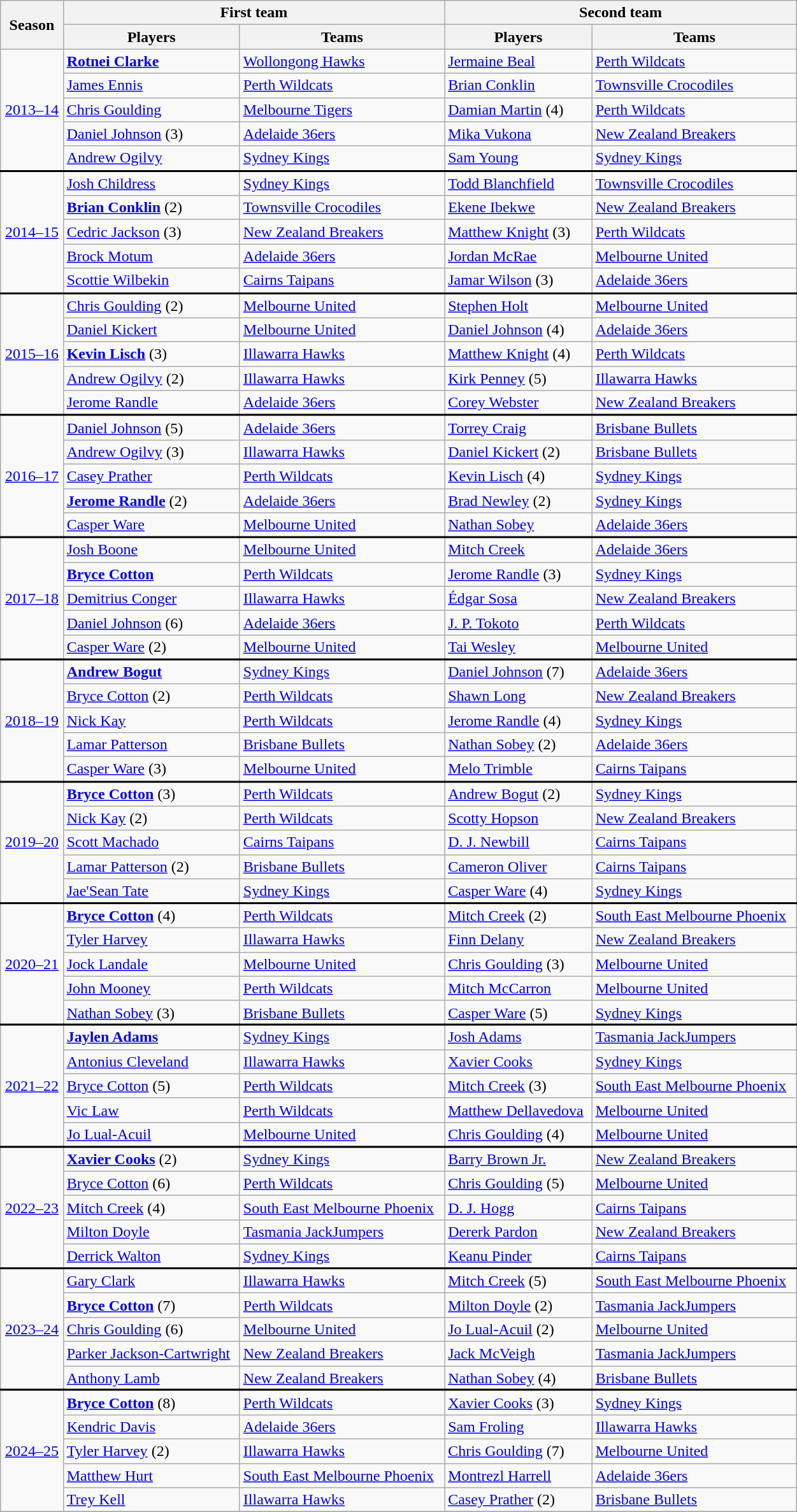<table class="wikitable" style="width:66%">
<tr>
<th rowspan=2>Season</th>
<th colspan=2>First team</th>
<th colspan=2>Second team</th>
</tr>
<tr>
<th>Players</th>
<th>Teams</th>
<th>Players</th>
<th>Teams</th>
</tr>
<tr>
<td rowspan="5" style="text-align:center;"><a href='#'>2013–14</a></td>
<td><strong><a href='#'>Rotnei Clarke</a></strong></td>
<td><a href='#'>Wollongong Hawks</a></td>
<td><a href='#'>Jermaine Beal</a></td>
<td><a href='#'>Perth Wildcats</a></td>
</tr>
<tr>
<td><a href='#'>James Ennis</a></td>
<td><a href='#'>Perth Wildcats</a></td>
<td><a href='#'>Brian Conklin</a></td>
<td><a href='#'>Townsville Crocodiles</a></td>
</tr>
<tr>
<td><a href='#'>Chris Goulding</a></td>
<td><a href='#'>Melbourne Tigers</a></td>
<td><a href='#'>Damian Martin</a> (4)</td>
<td><a href='#'>Perth Wildcats</a></td>
</tr>
<tr>
<td><a href='#'>Daniel Johnson</a> (3)</td>
<td><a href='#'>Adelaide 36ers</a></td>
<td><a href='#'>Mika Vukona</a></td>
<td><a href='#'>New Zealand Breakers</a></td>
</tr>
<tr>
<td><a href='#'>Andrew Ogilvy</a></td>
<td><a href='#'>Sydney Kings</a></td>
<td><a href='#'>Sam Young</a></td>
<td><a href='#'>Sydney Kings</a></td>
</tr>
<tr style="border-top:2px solid black">
<td rowspan="5" style="text-align:center;"><a href='#'>2014–15</a></td>
<td><a href='#'>Josh Childress</a></td>
<td><a href='#'>Sydney Kings</a></td>
<td><a href='#'>Todd Blanchfield</a></td>
<td><a href='#'>Townsville Crocodiles</a></td>
</tr>
<tr>
<td><strong><a href='#'>Brian Conklin</a></strong> (2)</td>
<td><a href='#'>Townsville Crocodiles</a></td>
<td><a href='#'>Ekene Ibekwe</a></td>
<td><a href='#'>New Zealand Breakers</a></td>
</tr>
<tr>
<td><a href='#'>Cedric Jackson</a> (3)</td>
<td><a href='#'>New Zealand Breakers</a></td>
<td><a href='#'>Matthew Knight</a> (3)</td>
<td><a href='#'>Perth Wildcats</a></td>
</tr>
<tr>
<td><a href='#'>Brock Motum</a></td>
<td><a href='#'>Adelaide 36ers</a></td>
<td><a href='#'>Jordan McRae</a></td>
<td><a href='#'>Melbourne United</a></td>
</tr>
<tr>
<td><a href='#'>Scottie Wilbekin</a></td>
<td><a href='#'>Cairns Taipans</a></td>
<td><a href='#'>Jamar Wilson</a> (3)</td>
<td><a href='#'>Adelaide 36ers</a></td>
</tr>
<tr style="border-top:2px solid black">
<td rowspan="5" style="text-align:center;"><a href='#'>2015–16</a></td>
<td><a href='#'>Chris Goulding</a> (2)</td>
<td><a href='#'>Melbourne United</a></td>
<td><a href='#'>Stephen Holt</a></td>
<td><a href='#'>Melbourne United</a></td>
</tr>
<tr>
<td><a href='#'>Daniel Kickert</a></td>
<td><a href='#'>Melbourne United</a></td>
<td><a href='#'>Daniel Johnson</a> (4)</td>
<td><a href='#'>Adelaide 36ers</a></td>
</tr>
<tr>
<td><strong><a href='#'>Kevin Lisch</a></strong> (3)</td>
<td><a href='#'>Illawarra Hawks</a></td>
<td><a href='#'>Matthew Knight</a> (4)</td>
<td><a href='#'>Perth Wildcats</a></td>
</tr>
<tr>
<td><a href='#'>Andrew Ogilvy</a> (2)</td>
<td><a href='#'>Illawarra Hawks</a></td>
<td><a href='#'>Kirk Penney</a> (5)</td>
<td><a href='#'>Illawarra Hawks</a></td>
</tr>
<tr>
<td><a href='#'>Jerome Randle</a></td>
<td><a href='#'>Adelaide 36ers</a></td>
<td><a href='#'>Corey Webster</a></td>
<td><a href='#'>New Zealand Breakers</a></td>
</tr>
<tr style="border-top:2px solid black">
<td rowspan="5" style="text-align:center;"><a href='#'>2016–17</a></td>
<td><a href='#'>Daniel Johnson</a> (5)</td>
<td><a href='#'>Adelaide 36ers</a></td>
<td><a href='#'>Torrey Craig</a></td>
<td><a href='#'>Brisbane Bullets</a></td>
</tr>
<tr>
<td><a href='#'>Andrew Ogilvy</a> (3)</td>
<td><a href='#'>Illawarra Hawks</a></td>
<td><a href='#'>Daniel Kickert</a> (2)</td>
<td><a href='#'>Brisbane Bullets</a></td>
</tr>
<tr>
<td><a href='#'>Casey Prather</a></td>
<td><a href='#'>Perth Wildcats</a></td>
<td><a href='#'>Kevin Lisch</a> (4)</td>
<td><a href='#'>Sydney Kings</a></td>
</tr>
<tr>
<td><strong><a href='#'>Jerome Randle</a></strong> (2)</td>
<td><a href='#'>Adelaide 36ers</a></td>
<td><a href='#'>Brad Newley</a> (2)</td>
<td><a href='#'>Sydney Kings</a></td>
</tr>
<tr>
<td><a href='#'>Casper Ware</a></td>
<td><a href='#'>Melbourne United</a></td>
<td><a href='#'>Nathan Sobey</a></td>
<td><a href='#'>Adelaide 36ers</a></td>
</tr>
<tr style="border-top:2px solid black">
<td rowspan="5" style="text-align:center;"><a href='#'>2017–18</a></td>
<td><a href='#'>Josh Boone</a></td>
<td><a href='#'>Melbourne United</a></td>
<td><a href='#'>Mitch Creek</a></td>
<td><a href='#'>Adelaide 36ers</a></td>
</tr>
<tr>
<td><strong><a href='#'>Bryce Cotton</a></strong></td>
<td><a href='#'>Perth Wildcats</a></td>
<td><a href='#'>Jerome Randle</a> (3)</td>
<td><a href='#'>Sydney Kings</a></td>
</tr>
<tr>
<td><a href='#'>Demitrius Conger</a></td>
<td><a href='#'>Illawarra Hawks</a></td>
<td><a href='#'>Édgar Sosa</a></td>
<td><a href='#'>New Zealand Breakers</a></td>
</tr>
<tr>
<td><a href='#'>Daniel Johnson</a> (6)</td>
<td><a href='#'>Adelaide 36ers</a></td>
<td><a href='#'>J. P. Tokoto</a></td>
<td><a href='#'>Perth Wildcats</a></td>
</tr>
<tr>
<td><a href='#'>Casper Ware</a> (2)</td>
<td><a href='#'>Melbourne United</a></td>
<td><a href='#'>Tai Wesley</a></td>
<td><a href='#'>Melbourne United</a></td>
</tr>
<tr>
</tr>
<tr style="border-top:2px solid black">
<td rowspan="5" style="text-align:center;"><a href='#'>2018–19</a></td>
<td><strong><a href='#'>Andrew Bogut</a></strong></td>
<td><a href='#'>Sydney Kings</a></td>
<td><a href='#'>Daniel Johnson</a> (7)</td>
<td><a href='#'>Adelaide 36ers</a></td>
</tr>
<tr>
<td><a href='#'>Bryce Cotton</a> (2)</td>
<td><a href='#'>Perth Wildcats</a></td>
<td><a href='#'>Shawn Long</a></td>
<td><a href='#'>New Zealand Breakers</a></td>
</tr>
<tr>
<td><a href='#'>Nick Kay</a></td>
<td><a href='#'>Perth Wildcats</a></td>
<td><a href='#'>Jerome Randle</a> (4)</td>
<td><a href='#'>Sydney Kings</a></td>
</tr>
<tr>
<td><a href='#'>Lamar Patterson</a></td>
<td><a href='#'>Brisbane Bullets</a></td>
<td><a href='#'>Nathan Sobey</a> (2)</td>
<td><a href='#'>Adelaide 36ers</a></td>
</tr>
<tr>
<td><a href='#'>Casper Ware</a> (3)</td>
<td><a href='#'>Melbourne United</a></td>
<td><a href='#'>Melo Trimble</a></td>
<td><a href='#'>Cairns Taipans</a></td>
</tr>
<tr style="border-top:2px solid black">
<td rowspan="5" style="text-align:center;"><a href='#'>2019–20</a></td>
<td><strong><a href='#'>Bryce Cotton</a></strong> (3)</td>
<td><a href='#'>Perth Wildcats</a></td>
<td><a href='#'>Andrew Bogut</a> (2)</td>
<td><a href='#'>Sydney Kings</a></td>
</tr>
<tr>
<td><a href='#'>Nick Kay</a> (2)</td>
<td><a href='#'>Perth Wildcats</a></td>
<td><a href='#'>Scotty Hopson</a></td>
<td><a href='#'>New Zealand Breakers</a></td>
</tr>
<tr>
<td><a href='#'>Scott Machado</a></td>
<td><a href='#'>Cairns Taipans</a></td>
<td><a href='#'>D. J. Newbill</a></td>
<td><a href='#'>Cairns Taipans</a></td>
</tr>
<tr>
<td><a href='#'>Lamar Patterson</a> (2)</td>
<td><a href='#'>Brisbane Bullets</a></td>
<td><a href='#'>Cameron Oliver</a></td>
<td><a href='#'>Cairns Taipans</a></td>
</tr>
<tr>
<td><a href='#'>Jae'Sean Tate</a></td>
<td><a href='#'>Sydney Kings</a></td>
<td><a href='#'>Casper Ware</a> (4)</td>
<td><a href='#'>Sydney Kings</a></td>
</tr>
<tr>
</tr>
<tr style="border-top:2px solid black">
<td rowspan="5" style="text-align:center;"><a href='#'>2020–21</a></td>
<td><strong><a href='#'>Bryce Cotton</a></strong> (4)</td>
<td><a href='#'>Perth Wildcats</a></td>
<td><a href='#'>Mitch Creek</a> (2)</td>
<td><a href='#'>South East Melbourne Phoenix</a></td>
</tr>
<tr>
<td><a href='#'>Tyler Harvey</a></td>
<td><a href='#'>Illawarra Hawks</a></td>
<td><a href='#'>Finn Delany</a></td>
<td><a href='#'>New Zealand Breakers</a></td>
</tr>
<tr>
<td><a href='#'>Jock Landale</a></td>
<td><a href='#'>Melbourne United</a></td>
<td><a href='#'>Chris Goulding</a> (3)</td>
<td><a href='#'>Melbourne United</a></td>
</tr>
<tr>
<td><a href='#'>John Mooney</a></td>
<td><a href='#'>Perth Wildcats</a></td>
<td><a href='#'>Mitch McCarron</a></td>
<td><a href='#'>Melbourne United</a></td>
</tr>
<tr>
<td><a href='#'>Nathan Sobey</a> (3)</td>
<td><a href='#'>Brisbane Bullets</a></td>
<td><a href='#'>Casper Ware</a> (5)</td>
<td><a href='#'>Sydney Kings</a></td>
</tr>
<tr>
</tr>
<tr style="border-top:2px solid black">
<td rowspan="5" style="text-align:center;"><a href='#'>2021–22</a></td>
<td><strong><a href='#'>Jaylen Adams</a></strong></td>
<td><a href='#'>Sydney Kings</a></td>
<td><a href='#'>Josh Adams</a></td>
<td><a href='#'>Tasmania JackJumpers</a></td>
</tr>
<tr>
<td><a href='#'>Antonius Cleveland</a></td>
<td><a href='#'>Illawarra Hawks</a></td>
<td><a href='#'>Xavier Cooks</a></td>
<td><a href='#'>Sydney Kings</a></td>
</tr>
<tr>
<td><a href='#'>Bryce Cotton</a> (5)</td>
<td><a href='#'>Perth Wildcats</a></td>
<td><a href='#'>Mitch Creek</a> (3)</td>
<td><a href='#'>South East Melbourne Phoenix</a></td>
</tr>
<tr>
<td><a href='#'>Vic Law</a></td>
<td><a href='#'>Perth Wildcats</a></td>
<td><a href='#'>Matthew Dellavedova</a></td>
<td><a href='#'>Melbourne United</a></td>
</tr>
<tr>
<td><a href='#'>Jo Lual-Acuil</a></td>
<td><a href='#'>Melbourne United</a></td>
<td><a href='#'>Chris Goulding</a> (4)</td>
<td><a href='#'>Melbourne United</a></td>
</tr>
<tr>
</tr>
<tr style="border-top:2px solid black">
<td rowspan="5" style="text-align:center;"><a href='#'>2022–23</a></td>
<td><strong><a href='#'>Xavier Cooks</a></strong> (2)</td>
<td><a href='#'>Sydney Kings</a></td>
<td><a href='#'>Barry Brown Jr.</a></td>
<td><a href='#'>New Zealand Breakers</a></td>
</tr>
<tr>
<td><a href='#'>Bryce Cotton</a> (6)</td>
<td><a href='#'>Perth Wildcats</a></td>
<td><a href='#'>Chris Goulding</a> (5)</td>
<td><a href='#'>Melbourne United</a></td>
</tr>
<tr>
<td><a href='#'>Mitch Creek</a> (4)</td>
<td><a href='#'>South East Melbourne Phoenix</a></td>
<td><a href='#'>D. J. Hogg</a></td>
<td><a href='#'>Cairns Taipans</a></td>
</tr>
<tr>
<td><a href='#'>Milton Doyle</a></td>
<td><a href='#'>Tasmania JackJumpers</a></td>
<td><a href='#'>Dererk Pardon</a></td>
<td><a href='#'>New Zealand Breakers</a></td>
</tr>
<tr>
<td><a href='#'>Derrick Walton</a></td>
<td><a href='#'>Sydney Kings</a></td>
<td><a href='#'>Keanu Pinder</a></td>
<td><a href='#'>Cairns Taipans</a></td>
</tr>
<tr>
</tr>
<tr style="border-top:2px solid black">
<td rowspan="5" style="text-align:center;"><a href='#'>2023–24</a></td>
<td><a href='#'>Gary Clark</a></td>
<td><a href='#'>Illawarra Hawks</a></td>
<td><a href='#'>Mitch Creek</a> (5)</td>
<td><a href='#'>South East Melbourne Phoenix</a></td>
</tr>
<tr>
<td><strong><a href='#'>Bryce Cotton</a></strong> (7)</td>
<td><a href='#'>Perth Wildcats</a></td>
<td><a href='#'>Milton Doyle</a> (2)</td>
<td><a href='#'>Tasmania JackJumpers</a></td>
</tr>
<tr>
<td><a href='#'>Chris Goulding</a> (6)</td>
<td><a href='#'>Melbourne United</a></td>
<td><a href='#'>Jo Lual-Acuil</a> (2)</td>
<td><a href='#'>Melbourne United</a></td>
</tr>
<tr>
<td><a href='#'>Parker Jackson-Cartwright</a></td>
<td><a href='#'>New Zealand Breakers</a></td>
<td><a href='#'>Jack McVeigh</a></td>
<td><a href='#'>Tasmania JackJumpers</a></td>
</tr>
<tr>
<td><a href='#'>Anthony Lamb</a></td>
<td><a href='#'>New Zealand Breakers</a></td>
<td><a href='#'>Nathan Sobey</a> (4)</td>
<td><a href='#'>Brisbane Bullets</a></td>
</tr>
<tr>
</tr>
<tr style="border-top:2px solid black">
<td rowspan="5" style="text-align:center;"><a href='#'>2024–25</a></td>
<td><strong><a href='#'>Bryce Cotton</a></strong> (8)</td>
<td><a href='#'>Perth Wildcats</a></td>
<td><a href='#'>Xavier Cooks</a> (3)</td>
<td><a href='#'>Sydney Kings</a></td>
</tr>
<tr>
<td><a href='#'>Kendric Davis</a></td>
<td><a href='#'>Adelaide 36ers</a></td>
<td><a href='#'>Sam Froling</a></td>
<td><a href='#'>Illawarra Hawks</a></td>
</tr>
<tr>
<td><a href='#'>Tyler Harvey</a> (2)</td>
<td><a href='#'>Illawarra Hawks</a></td>
<td><a href='#'>Chris Goulding</a> (7)</td>
<td><a href='#'>Melbourne United</a></td>
</tr>
<tr>
<td><a href='#'>Matthew Hurt</a></td>
<td><a href='#'>South East Melbourne Phoenix</a></td>
<td><a href='#'>Montrezl Harrell</a></td>
<td><a href='#'>Adelaide 36ers</a></td>
</tr>
<tr>
<td><a href='#'>Trey Kell</a></td>
<td><a href='#'>Illawarra Hawks</a></td>
<td><a href='#'>Casey Prather</a> (2)</td>
<td><a href='#'>Brisbane Bullets</a></td>
</tr>
<tr>
</tr>
</table>
